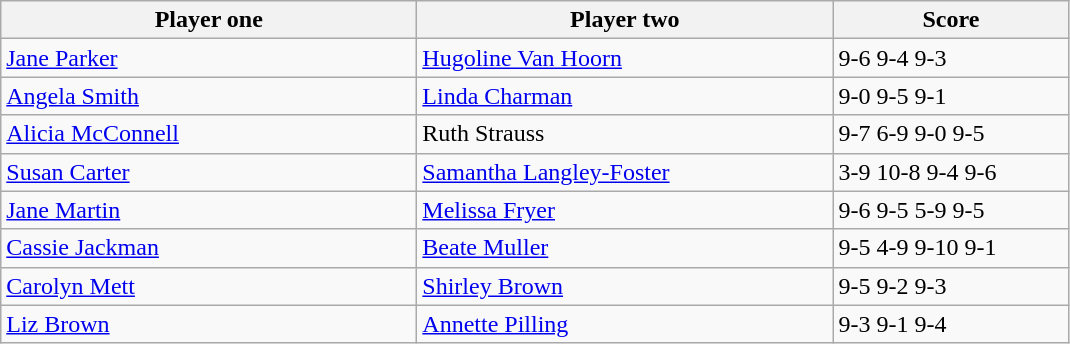<table class="wikitable">
<tr>
<th width=270>Player one</th>
<th width=270>Player two</th>
<th width=150>Score</th>
</tr>
<tr>
<td> <a href='#'>Jane Parker</a></td>
<td> <a href='#'>Hugoline Van Hoorn</a></td>
<td>9-6 9-4 9-3</td>
</tr>
<tr>
<td> <a href='#'>Angela Smith</a></td>
<td> <a href='#'>Linda Charman</a></td>
<td>9-0 9-5 9-1</td>
</tr>
<tr>
<td> <a href='#'>Alicia McConnell</a></td>
<td> Ruth Strauss</td>
<td>9-7 6-9 9-0 9-5</td>
</tr>
<tr>
<td> <a href='#'>Susan Carter</a></td>
<td> <a href='#'>Samantha Langley-Foster</a></td>
<td>3-9 10-8 9-4 9-6</td>
</tr>
<tr>
<td> <a href='#'>Jane Martin</a></td>
<td> <a href='#'>Melissa Fryer</a></td>
<td>9-6 9-5 5-9 9-5</td>
</tr>
<tr>
<td> <a href='#'>Cassie Jackman</a></td>
<td> <a href='#'>Beate Muller</a></td>
<td>9-5 4-9 9-10 9-1</td>
</tr>
<tr>
<td> <a href='#'>Carolyn Mett</a></td>
<td> <a href='#'>Shirley Brown</a></td>
<td>9-5 9-2 9-3</td>
</tr>
<tr>
<td> <a href='#'>Liz Brown</a></td>
<td> <a href='#'>Annette Pilling</a></td>
<td>9-3 9-1 9-4</td>
</tr>
</table>
